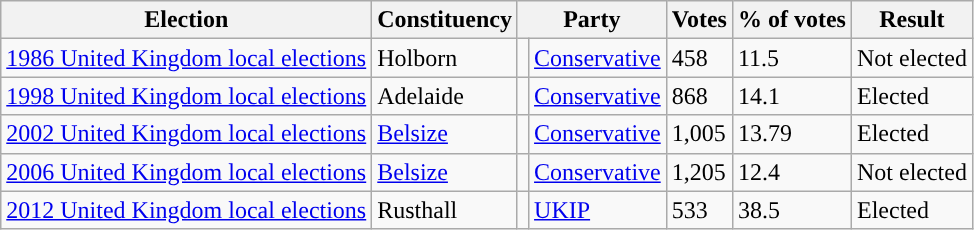<table class="wikitable">
<tr>
<th>Election</th>
<th>Constituency</th>
<th colspan="2">Party</th>
<th>Votes</th>
<th>% of votes</th>
<th>Result</th>
</tr>
<tr>
<td><a href='#'>1986 United Kingdom local elections</a></td>
<td>Holborn</td>
<td style="background-color: "></td>
<td><a href='#'>Conservative</a></td>
<td>458</td>
<td>11.5</td>
<td>Not elected</td>
</tr>
<tr>
<td><a href='#'>1998 United Kingdom local elections</a></td>
<td>Adelaide</td>
<td style="background-color: "></td>
<td><a href='#'>Conservative</a></td>
<td>868</td>
<td>14.1</td>
<td>Elected</td>
</tr>
<tr>
<td><a href='#'>2002 United Kingdom local elections</a></td>
<td><a href='#'>Belsize</a></td>
<td style="background-color: "></td>
<td><a href='#'>Conservative</a></td>
<td>1,005</td>
<td>13.79</td>
<td>Elected</td>
</tr>
<tr>
<td><a href='#'>2006 United Kingdom local elections</a></td>
<td><a href='#'>Belsize</a></td>
<td style="background-color: "></td>
<td><a href='#'>Conservative</a></td>
<td>1,205</td>
<td>12.4</td>
<td>Not elected</td>
</tr>
<tr>
<td><a href='#'>2012 United Kingdom local elections</a></td>
<td>Rusthall</td>
<td style="background-color: "></td>
<td><a href='#'>UKIP</a></td>
<td>533</td>
<td>38.5</td>
<td>Elected</td>
</tr>
</table>
